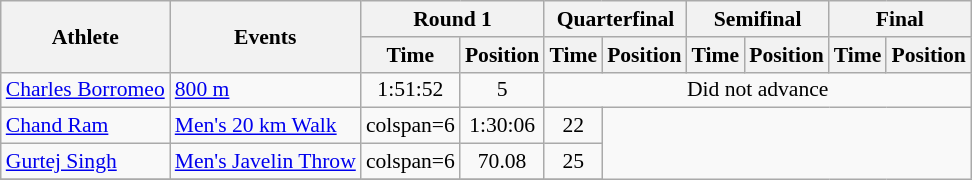<table class=wikitable style="font-size:90%">
<tr>
<th rowspan="2">Athlete</th>
<th rowspan="2">Events</th>
<th colspan="2">Round 1</th>
<th colspan="2">Quarterfinal</th>
<th colspan="2">Semifinal</th>
<th colspan="2">Final</th>
</tr>
<tr>
<th>Time</th>
<th>Position</th>
<th>Time</th>
<th>Position</th>
<th>Time</th>
<th>Position</th>
<th>Time</th>
<th>Position</th>
</tr>
<tr>
<td><a href='#'>Charles Borromeo</a></td>
<td><a href='#'>800 m</a></td>
<td align=center>1:51:52</td>
<td align=center>5</td>
<td align=center colspan="8">Did not advance</td>
</tr>
<tr>
<td><a href='#'>Chand Ram</a></td>
<td><a href='#'>Men's 20 km Walk</a></td>
<td>colspan=6 </td>
<td align=center>1:30:06</td>
<td align=center>22</td>
</tr>
<tr>
<td><a href='#'>Gurtej Singh</a></td>
<td><a href='#'>Men's Javelin Throw</a></td>
<td>colspan=6 </td>
<td align=center>70.08</td>
<td align=center>25</td>
</tr>
<tr>
</tr>
</table>
